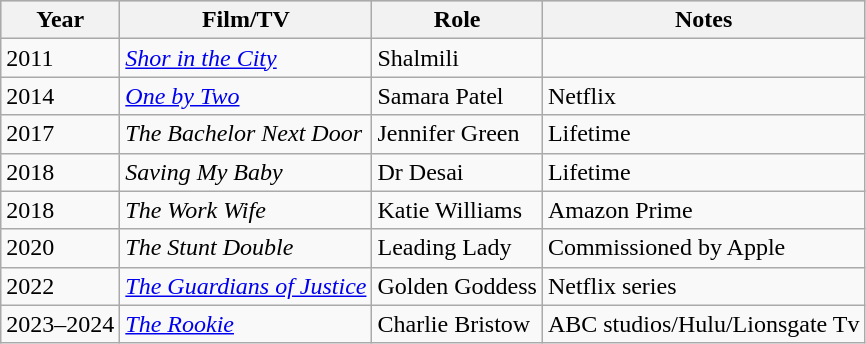<table class="wikitable">
<tr style="background:#CCC; text-align:center;">
<th>Year</th>
<th>Film/TV</th>
<th>Role</th>
<th>Notes</th>
</tr>
<tr>
<td>2011</td>
<td><em><a href='#'>Shor in the City</a></em></td>
<td>Shalmili</td>
<td></td>
</tr>
<tr>
<td>2014</td>
<td><em><a href='#'>One by Two</a></em></td>
<td>Samara Patel</td>
<td>Netflix</td>
</tr>
<tr>
<td>2017</td>
<td><em>The Bachelor Next Door</em></td>
<td>Jennifer Green</td>
<td>Lifetime</td>
</tr>
<tr>
<td>2018</td>
<td><em>Saving My Baby</em></td>
<td>Dr Desai</td>
<td>Lifetime</td>
</tr>
<tr>
<td>2018</td>
<td><em>The Work Wife</em></td>
<td>Katie Williams</td>
<td>Amazon Prime</td>
</tr>
<tr>
<td>2020</td>
<td><em>The Stunt Double</em></td>
<td>Leading Lady</td>
<td>Commissioned by Apple</td>
</tr>
<tr>
<td>2022</td>
<td><em><a href='#'>The Guardians of Justice</a></em></td>
<td>Golden Goddess</td>
<td>Netflix series</td>
</tr>
<tr>
<td>2023–2024</td>
<td><em><a href='#'>The Rookie</a></em></td>
<td>Charlie Bristow</td>
<td>ABC studios/Hulu/Lionsgate Tv</td>
</tr>
</table>
